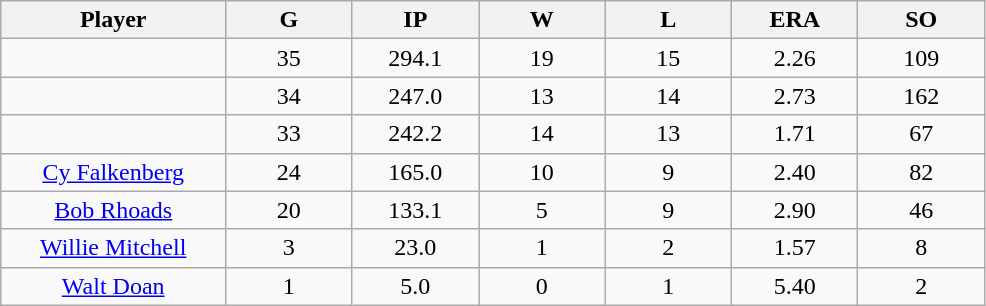<table class="wikitable sortable">
<tr>
<th bgcolor="#DDDDFF" width="16%">Player</th>
<th bgcolor="#DDDDFF" width="9%">G</th>
<th bgcolor="#DDDDFF" width="9%">IP</th>
<th bgcolor="#DDDDFF" width="9%">W</th>
<th bgcolor="#DDDDFF" width="9%">L</th>
<th bgcolor="#DDDDFF" width="9%">ERA</th>
<th bgcolor="#DDDDFF" width="9%">SO</th>
</tr>
<tr align="center">
<td></td>
<td>35</td>
<td>294.1</td>
<td>19</td>
<td>15</td>
<td>2.26</td>
<td>109</td>
</tr>
<tr align="center">
<td></td>
<td>34</td>
<td>247.0</td>
<td>13</td>
<td>14</td>
<td>2.73</td>
<td>162</td>
</tr>
<tr align="center">
<td></td>
<td>33</td>
<td>242.2</td>
<td>14</td>
<td>13</td>
<td>1.71</td>
<td>67</td>
</tr>
<tr align="center">
<td><a href='#'>Cy Falkenberg</a></td>
<td>24</td>
<td>165.0</td>
<td>10</td>
<td>9</td>
<td>2.40</td>
<td>82</td>
</tr>
<tr align="center">
<td><a href='#'>Bob Rhoads</a></td>
<td>20</td>
<td>133.1</td>
<td>5</td>
<td>9</td>
<td>2.90</td>
<td>46</td>
</tr>
<tr align="center">
<td><a href='#'>Willie Mitchell</a></td>
<td>3</td>
<td>23.0</td>
<td>1</td>
<td>2</td>
<td>1.57</td>
<td>8</td>
</tr>
<tr align="center">
<td><a href='#'>Walt Doan</a></td>
<td>1</td>
<td>5.0</td>
<td>0</td>
<td>1</td>
<td>5.40</td>
<td>2</td>
</tr>
</table>
